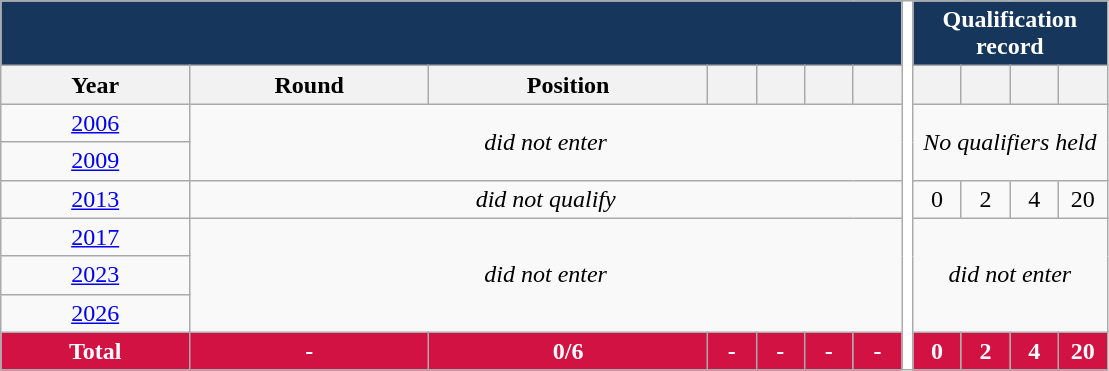<table class="wikitable" style="text-align: center;">
<tr>
<th style="background:#16365C;" colspan="7"><a href='#'></a></th>
<th style="background:white; width:1%;" rowspan="9"></th>
<th style="background:#16365C; color:white;" colspan="5">Qualification record</th>
</tr>
<tr>
<th>Year</th>
<th>Round</th>
<th>Position</th>
<th width=25></th>
<th width=25></th>
<th width=25></th>
<th width=25></th>
<th width=25></th>
<th width=25></th>
<th width=25></th>
<th width=25></th>
</tr>
<tr>
<td><a href='#'>2006</a></td>
<td colspan=6 rowspan=2><em>did not enter</em></td>
<td colspan=4 rowspan=2 align=center><em>No qualifiers held</em></td>
</tr>
<tr>
<td><a href='#'>2009</a></td>
</tr>
<tr>
<td><a href='#'>2013</a></td>
<td colspan=6 align=center><em>did not qualify</em></td>
<td>0</td>
<td>2</td>
<td>4</td>
<td>20</td>
</tr>
<tr>
<td><a href='#'>2017</a></td>
<td colspan=6 rowspan=3 align=center><em>did not enter</em></td>
<td colspan=4 rowspan=3 align=center><em>did not enter</em></td>
</tr>
<tr>
<td><a href='#'>2023</a></td>
</tr>
<tr>
<td><a href='#'>2026</a></td>
</tr>
<tr>
<th style="color:white; background:#d21242;"><strong>Total</strong></th>
<th style="color:white; background:#d21242;"><strong>-</strong></th>
<th style="color:white; background:#d21242;"><strong>0/6</strong></th>
<th style="color:white; background:#d21242;"><strong>-</strong></th>
<th style="color:white; background:#d21242;"><strong>-</strong></th>
<th style="color:white; background:#d21242;"><strong>-</strong></th>
<th style="color:white; background:#d21242;"><strong>-</strong></th>
<th style="color:white; background:#d21242;"><strong>0</strong></th>
<th style="color:white; background:#d21242;"><strong>2</strong></th>
<th style="color:white; background:#d21242;"><strong>4</strong></th>
<th style="color:white; background:#d21242;"><strong>20</strong></th>
</tr>
</table>
